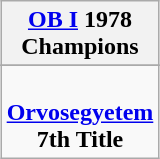<table class="wikitable" style="text-align: center; margin: 0 auto;">
<tr>
<th><a href='#'>OB I</a> 1978<br>Champions</th>
</tr>
<tr>
</tr>
<tr>
<td> <br><strong><a href='#'>Orvosegyetem</a></strong><br><strong>7th Title</strong></td>
</tr>
</table>
